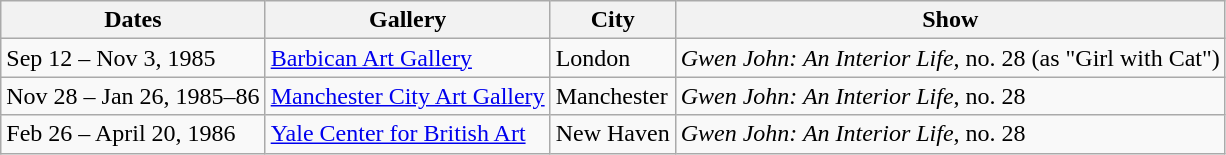<table class="wikitable">
<tr>
<th>Dates</th>
<th>Gallery</th>
<th>City</th>
<th>Show</th>
</tr>
<tr>
<td>Sep 12 – Nov 3, 1985</td>
<td><a href='#'>Barbican Art Gallery</a></td>
<td>London</td>
<td><em>Gwen John: An Interior Life</em>, no. 28 (as "Girl with Cat")</td>
</tr>
<tr>
<td>Nov 28 – Jan 26, 1985–86</td>
<td><a href='#'>Manchester City Art Gallery</a></td>
<td>Manchester</td>
<td><em>Gwen John: An Interior Life</em>, no. 28</td>
</tr>
<tr>
<td>Feb 26 – April 20, 1986</td>
<td><a href='#'>Yale Center for British Art</a></td>
<td>New Haven</td>
<td><em>Gwen John: An Interior Life</em>, no. 28</td>
</tr>
</table>
